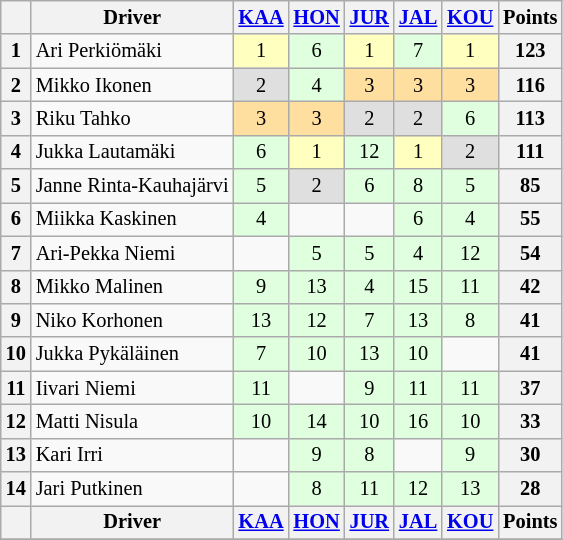<table class="wikitable" style="font-size: 85%; text-align: center;">
<tr valign="top">
<th valign="middle"></th>
<th valign="middle">Driver</th>
<th><a href='#'>KAA</a> <br></th>
<th><a href='#'>HON</a> <br></th>
<th><a href='#'>JUR</a> <br></th>
<th><a href='#'>JAL</a> <br></th>
<th><a href='#'>KOU</a> <br></th>
<th valign="middle">Points</th>
</tr>
<tr>
<th>1</th>
<td align=left> Ari Perkiömäki</td>
<td style="background:#ffffbf;">1</td>
<td style="background:#dfffdf;">6</td>
<td style="background:#ffffbf;">1</td>
<td style="background:#dfffdf;">7</td>
<td style="background:#ffffbf;">1</td>
<th>123</th>
</tr>
<tr>
<th>2</th>
<td align=left> Mikko Ikonen</td>
<td style="background:#dfdfdf;">2</td>
<td style="background:#dfffdf;">4</td>
<td style="background:#ffdf9f;">3</td>
<td style="background:#ffdf9f;">3</td>
<td style="background:#ffdf9f;">3</td>
<th>116</th>
</tr>
<tr>
<th>3</th>
<td align=left> Riku Tahko</td>
<td style="background:#ffdf9f;">3</td>
<td style="background:#ffdf9f;">3</td>
<td style="background:#dfdfdf;">2</td>
<td style="background:#dfdfdf;">2</td>
<td style="background:#dfffdf;">6</td>
<th>113</th>
</tr>
<tr>
<th>4</th>
<td align=left> Jukka Lautamäki</td>
<td style="background:#dfffdf;">6</td>
<td style="background:#ffffbf;">1</td>
<td style="background:#dfffdf;">12</td>
<td style="background:#ffffbf;">1</td>
<td style="background:#dfdfdf;">2</td>
<th>111</th>
</tr>
<tr>
<th>5</th>
<td align=left> Janne Rinta-Kauhajärvi</td>
<td style="background:#dfffdf;">5</td>
<td style="background:#dfdfdf;">2</td>
<td style="background:#dfffdf;">6</td>
<td style="background:#dfffdf;">8</td>
<td style="background:#dfffdf;">5</td>
<th>85</th>
</tr>
<tr>
<th>6</th>
<td align=left> Miikka Kaskinen</td>
<td style="background:#dfffdf;">4</td>
<td></td>
<td></td>
<td style="background:#dfffdf;">6</td>
<td style="background:#dfffdf;">4</td>
<th>55</th>
</tr>
<tr>
<th>7</th>
<td align=left>  Ari-Pekka Niemi</td>
<td></td>
<td style="background:#dfffdf;">5</td>
<td style="background:#dfffdf;">5</td>
<td style="background:#dfffdf;">4</td>
<td style="background:#dfffdf;">12</td>
<th>54</th>
</tr>
<tr>
<th>8</th>
<td align=left> Mikko Malinen</td>
<td style="background:#dfffdf;">9</td>
<td style="background:#dfffdf;">13</td>
<td style="background:#dfffdf;">4</td>
<td style="background:#dfffdf;">15</td>
<td style="background:#dfffdf;">11</td>
<th>42</th>
</tr>
<tr>
<th>9</th>
<td align=left> Niko Korhonen</td>
<td style="background:#dfffdf;">13</td>
<td style="background:#dfffdf;">12</td>
<td style="background:#dfffdf;">7</td>
<td style="background:#dfffdf;">13</td>
<td style="background:#dfffdf;">8</td>
<th>41</th>
</tr>
<tr>
<th>10</th>
<td align=left> Jukka Pykäläinen</td>
<td style="background:#dfffdf;">7</td>
<td style="background:#dfffdf;">10</td>
<td style="background:#dfffdf;">13</td>
<td style="background:#dfffdf;">10</td>
<td></td>
<th>41</th>
</tr>
<tr>
<th>11</th>
<td align=left> Iivari Niemi</td>
<td style="background:#dfffdf;">11</td>
<td></td>
<td style="background:#dfffdf;">9</td>
<td style="background:#dfffdf;">11</td>
<td style="background:#dfffdf;">11</td>
<th>37</th>
</tr>
<tr>
<th>12</th>
<td align=left> Matti Nisula</td>
<td style="background:#dfffdf;">10</td>
<td style="background:#dfffdf;">14</td>
<td style="background:#dfffdf;">10</td>
<td style="background:#dfffdf;">16</td>
<td style="background:#dfffdf;">10</td>
<th>33</th>
</tr>
<tr>
<th>13</th>
<td align=left> Kari Irri</td>
<td></td>
<td style="background:#dfffdf;">9</td>
<td style="background:#dfffdf;">8</td>
<td></td>
<td style="background:#dfffdf;">9</td>
<th>30</th>
</tr>
<tr>
<th>14</th>
<td align=left> Jari Putkinen</td>
<td></td>
<td style="background:#dfffdf;">8</td>
<td style="background:#dfffdf;">11</td>
<td style="background:#dfffdf;">12</td>
<td style="background:#dfffdf;">13</td>
<th>28</th>
</tr>
<tr valign="top">
<th valign="middle"></th>
<th valign="middle">Driver</th>
<th><a href='#'>KAA</a> <br></th>
<th><a href='#'>HON</a> <br></th>
<th><a href='#'>JUR</a> <br></th>
<th><a href='#'>JAL</a> <br></th>
<th><a href='#'>KOU</a> <br></th>
<th valign="middle">Points</th>
</tr>
<tr>
</tr>
</table>
